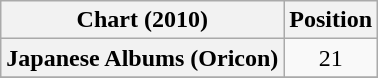<table class="wikitable plainrowheaders">
<tr>
<th>Chart (2010)</th>
<th>Position</th>
</tr>
<tr>
<th scope="row">Japanese Albums (Oricon)</th>
<td align="center">21</td>
</tr>
<tr>
</tr>
</table>
